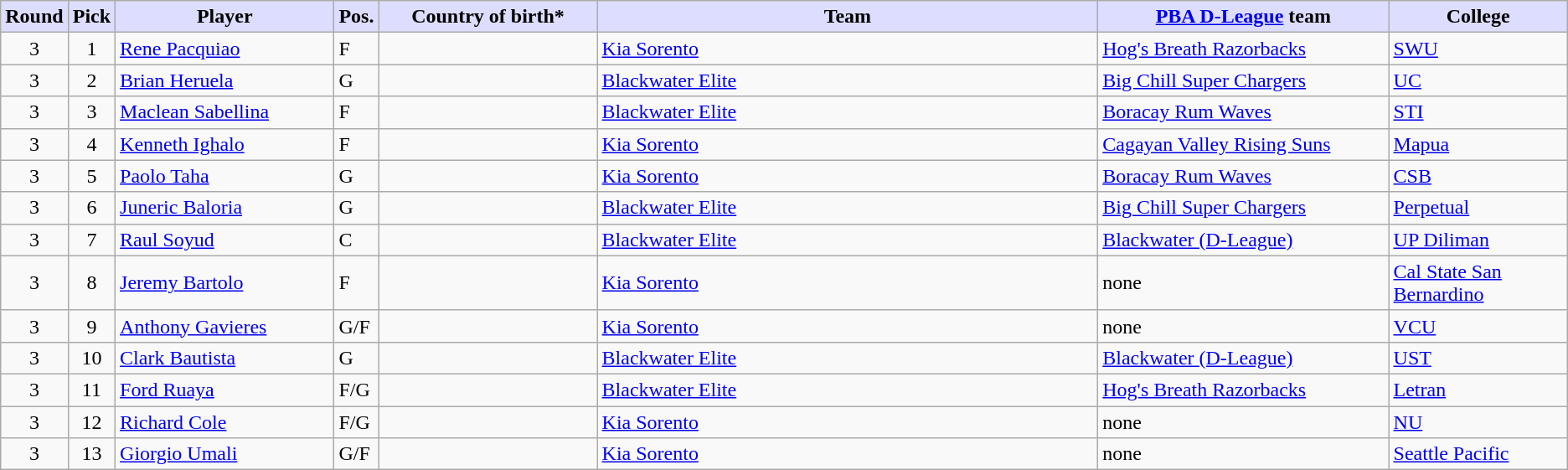<table class="wikitable sortable sortable">
<tr>
<th style="background:#ddf; width:1%;">Round</th>
<th style="background:#ddf; width:1%;">Pick</th>
<th style="background:#ddf; width:15%;">Player</th>
<th style="background:#ddf; width:1%;">Pos.</th>
<th style="background:#ddf; width:15%;">Country of birth*</th>
<th style="background:#ddf; width:35%;">Team</th>
<th style="background:#ddf; width:20%;"><a href='#'>PBA D-League</a> team</th>
<th style="background:#ddf; width:20%;">College</th>
</tr>
<tr>
<td align=center>3</td>
<td align=center>1</td>
<td><a href='#'>Rene Pacquiao</a></td>
<td>F</td>
<td></td>
<td><a href='#'>Kia Sorento</a></td>
<td><a href='#'>Hog's Breath Razorbacks</a></td>
<td><a href='#'>SWU</a></td>
</tr>
<tr>
<td align=center>3</td>
<td align=center>2</td>
<td><a href='#'>Brian Heruela</a></td>
<td>G</td>
<td></td>
<td><a href='#'>Blackwater Elite</a></td>
<td><a href='#'>Big Chill Super Chargers</a></td>
<td><a href='#'>UC</a></td>
</tr>
<tr>
<td align=center>3</td>
<td align=center>3</td>
<td><a href='#'>Maclean Sabellina</a></td>
<td>F</td>
<td></td>
<td><a href='#'>Blackwater Elite</a></td>
<td><a href='#'>Boracay Rum Waves</a></td>
<td><a href='#'>STI</a></td>
</tr>
<tr>
<td align=center>3</td>
<td align=center>4</td>
<td><a href='#'>Kenneth Ighalo</a></td>
<td>F</td>
<td></td>
<td><a href='#'>Kia Sorento</a></td>
<td><a href='#'>Cagayan Valley Rising Suns</a></td>
<td><a href='#'>Mapua</a></td>
</tr>
<tr>
<td align=center>3</td>
<td align=center>5</td>
<td><a href='#'>Paolo Taha</a></td>
<td>G</td>
<td></td>
<td><a href='#'>Kia Sorento</a></td>
<td><a href='#'>Boracay Rum Waves</a></td>
<td><a href='#'>CSB</a></td>
</tr>
<tr>
<td align=center>3</td>
<td align=center>6</td>
<td><a href='#'>Juneric Baloria</a></td>
<td>G</td>
<td></td>
<td><a href='#'>Blackwater Elite</a></td>
<td><a href='#'>Big Chill Super Chargers</a></td>
<td><a href='#'>Perpetual</a></td>
</tr>
<tr>
<td align=center>3</td>
<td align=center>7</td>
<td><a href='#'>Raul Soyud</a></td>
<td>C</td>
<td></td>
<td><a href='#'>Blackwater Elite</a></td>
<td><a href='#'>Blackwater (D-League)</a></td>
<td><a href='#'>UP Diliman</a></td>
</tr>
<tr>
<td align=center>3</td>
<td align=center>8</td>
<td><a href='#'>Jeremy Bartolo</a></td>
<td>F</td>
<td></td>
<td><a href='#'>Kia Sorento</a></td>
<td>none</td>
<td><a href='#'>Cal State San Bernardino</a></td>
</tr>
<tr>
<td align=center>3</td>
<td align=center>9</td>
<td><a href='#'>Anthony Gavieres</a></td>
<td>G/F</td>
<td></td>
<td><a href='#'>Kia Sorento</a></td>
<td>none</td>
<td><a href='#'>VCU</a></td>
</tr>
<tr>
<td align=center>3</td>
<td align=center>10</td>
<td><a href='#'>Clark Bautista</a></td>
<td>G</td>
<td></td>
<td><a href='#'>Blackwater Elite</a></td>
<td><a href='#'>Blackwater (D-League)</a></td>
<td><a href='#'>UST</a></td>
</tr>
<tr>
<td align=center>3</td>
<td align=center>11</td>
<td><a href='#'>Ford Ruaya</a></td>
<td>F/G</td>
<td></td>
<td><a href='#'>Blackwater Elite</a></td>
<td><a href='#'>Hog's Breath Razorbacks</a></td>
<td><a href='#'>Letran</a></td>
</tr>
<tr>
<td align=center>3</td>
<td align=center>12</td>
<td><a href='#'>Richard Cole</a></td>
<td>F/G</td>
<td></td>
<td><a href='#'>Kia Sorento</a></td>
<td>none</td>
<td><a href='#'>NU</a></td>
</tr>
<tr>
<td align=center>3</td>
<td align=center>13</td>
<td><a href='#'>Giorgio Umali</a></td>
<td>G/F</td>
<td></td>
<td><a href='#'>Kia Sorento</a></td>
<td>none</td>
<td><a href='#'>Seattle Pacific</a></td>
</tr>
</table>
